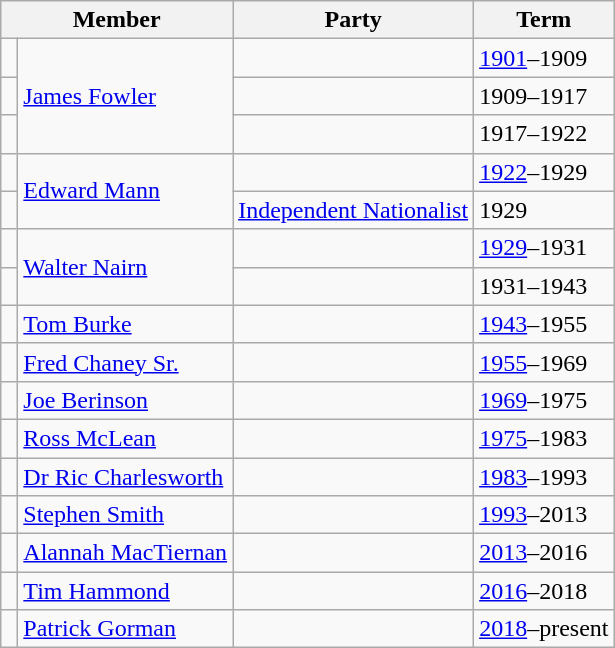<table class="wikitable">
<tr>
<th colspan="2">Member</th>
<th>Party</th>
<th>Term</th>
</tr>
<tr>
<td> </td>
<td rowspan="3"><a href='#'>James Fowler</a></td>
<td></td>
<td><a href='#'>1901</a>–1909</td>
</tr>
<tr>
<td> </td>
<td></td>
<td>1909–1917</td>
</tr>
<tr>
<td> </td>
<td></td>
<td>1917–1922</td>
</tr>
<tr>
<td> </td>
<td rowspan="2"><a href='#'>Edward Mann</a></td>
<td></td>
<td><a href='#'>1922</a>–1929</td>
</tr>
<tr>
<td> </td>
<td><a href='#'>Independent Nationalist</a></td>
<td>1929</td>
</tr>
<tr>
<td> </td>
<td rowspan="2"><a href='#'>Walter Nairn</a></td>
<td></td>
<td><a href='#'>1929</a>–1931</td>
</tr>
<tr>
<td> </td>
<td></td>
<td>1931–1943</td>
</tr>
<tr>
<td> </td>
<td><a href='#'>Tom Burke</a></td>
<td></td>
<td><a href='#'>1943</a>–1955</td>
</tr>
<tr>
<td> </td>
<td><a href='#'>Fred Chaney Sr.</a></td>
<td></td>
<td><a href='#'>1955</a>–1969</td>
</tr>
<tr>
<td> </td>
<td><a href='#'>Joe Berinson</a></td>
<td></td>
<td><a href='#'>1969</a>–1975</td>
</tr>
<tr>
<td> </td>
<td><a href='#'>Ross McLean</a></td>
<td></td>
<td><a href='#'>1975</a>–1983</td>
</tr>
<tr>
<td> </td>
<td><a href='#'>Dr Ric Charlesworth</a></td>
<td></td>
<td><a href='#'>1983</a>–1993</td>
</tr>
<tr>
<td> </td>
<td><a href='#'>Stephen Smith</a></td>
<td></td>
<td><a href='#'>1993</a>–2013</td>
</tr>
<tr>
<td> </td>
<td><a href='#'>Alannah MacTiernan</a></td>
<td></td>
<td><a href='#'>2013</a>–2016</td>
</tr>
<tr>
<td> </td>
<td><a href='#'>Tim Hammond</a></td>
<td></td>
<td><a href='#'>2016</a>–2018</td>
</tr>
<tr>
<td> </td>
<td><a href='#'>Patrick Gorman</a></td>
<td></td>
<td><a href='#'>2018</a>–present</td>
</tr>
</table>
